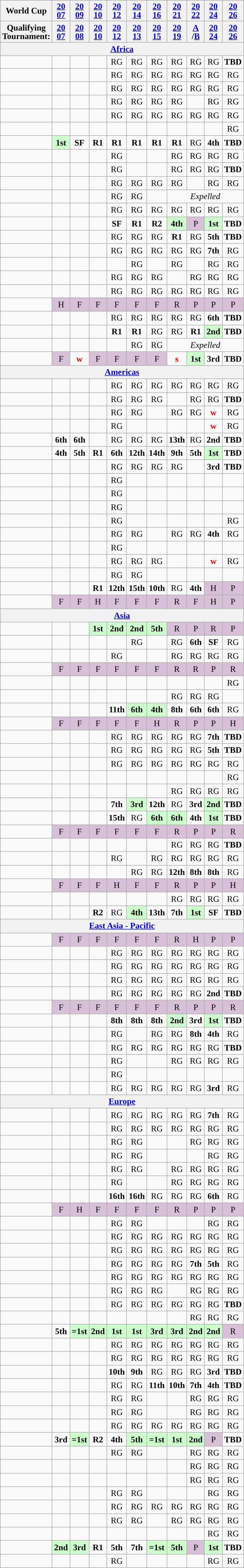<table class="wikitable" style="text-align: center">
<tr style="line-height:1em">
<th>World Cup</th>
<th><a href='#'>20<br>07</a></th>
<th><a href='#'>20<br>09</a></th>
<th><a href='#'>20<br>10</a></th>
<th><a href='#'>20<br>12</a></th>
<th><a href='#'>20<br>14</a></th>
<th><a href='#'>20<br>16</a></th>
<th><a href='#'>20<br>21</a></th>
<th><a href='#'>20<br>22</a></th>
<th><a href='#'>20<br>24</a></th>
<th><a href='#'>20<br>26</a></th>
</tr>
<tr style="line-height:1em">
<th>Qualifying<br>Tournament:</th>
<th><a href='#'>20<br>07</a></th>
<th><a href='#'>20<br>08</a></th>
<th><a href='#'>20<br>10</a></th>
<th><a href='#'>20<br>12</a></th>
<th><a href='#'>20<br>13</a></th>
<th><a href='#'>20<br>15</a></th>
<th><a href='#'>20<br>19</a></th>
<th><a href='#'>A</a><br>/<a href='#'>B</a></th>
<th><a href='#'>20<br>24</a></th>
<th><a href='#'>20<br>26</a></th>
</tr>
<tr>
<th colspan="11"><a href='#'>Africa</a></th>
</tr>
<tr style="line-height:1em">
<td align="left"></td>
<td></td>
<td></td>
<td></td>
<td>RG</td>
<td>RG</td>
<td>RG</td>
<td>RG</td>
<td>RG</td>
<td>RG</td>
<td><strong>TBD</strong></td>
</tr>
<tr>
<td align="left"></td>
<td></td>
<td></td>
<td></td>
<td>RG</td>
<td>RG</td>
<td>RG</td>
<td>RG</td>
<td>RG</td>
<td>RG</td>
<td>RG</td>
</tr>
<tr>
<td align="left"></td>
<td></td>
<td></td>
<td></td>
<td>RG</td>
<td>RG</td>
<td>RG</td>
<td>RG</td>
<td>RG</td>
<td>RG</td>
<td>RG</td>
</tr>
<tr>
<td align="left"></td>
<td></td>
<td></td>
<td></td>
<td>RG</td>
<td>RG</td>
<td>RG</td>
<td>RG</td>
<td></td>
<td>RG</td>
<td>RG</td>
</tr>
<tr>
<td align="left"></td>
<td></td>
<td></td>
<td></td>
<td>RG</td>
<td>RG</td>
<td>RG</td>
<td>RG</td>
<td>RG</td>
<td>RG</td>
<td>RG</td>
</tr>
<tr>
<td align="left"></td>
<td></td>
<td></td>
<td></td>
<td></td>
<td></td>
<td></td>
<td></td>
<td></td>
<td></td>
<td>RG</td>
</tr>
<tr>
<td align="left"></td>
<td style="background: #cfc"><strong>1st</strong></td>
<td><strong>SF</strong></td>
<td><strong>R1</strong></td>
<td><strong>R1</strong></td>
<td><strong>R1</strong></td>
<td><strong>R1</strong></td>
<td><strong>R1</strong></td>
<td>RG</td>
<td><strong>4th</strong></td>
<td><strong>TBD</strong></td>
</tr>
<tr>
<td align="left"></td>
<td></td>
<td></td>
<td></td>
<td>RG</td>
<td></td>
<td></td>
<td>RG</td>
<td>RG</td>
<td>RG</td>
<td>RG</td>
</tr>
<tr>
<td align="left"></td>
<td></td>
<td></td>
<td></td>
<td>RG</td>
<td></td>
<td></td>
<td>RG</td>
<td>RG</td>
<td>RG</td>
<td><strong>TBD</strong></td>
</tr>
<tr>
<td align="left"></td>
<td></td>
<td></td>
<td></td>
<td>RG</td>
<td>RG</td>
<td>RG</td>
<td>RG</td>
<td></td>
<td>RG</td>
<td>RG</td>
</tr>
<tr>
<td align="left"></td>
<td></td>
<td></td>
<td></td>
<td>RG</td>
<td>RG</td>
<td></td>
<td colspan=4><em>Expelled</em></td>
</tr>
<tr>
<td align="left"></td>
<td></td>
<td></td>
<td></td>
<td>RG</td>
<td>RG</td>
<td>RG</td>
<td>RG</td>
<td>RG</td>
<td>RG</td>
<td>RG</td>
</tr>
<tr>
<td align="left"></td>
<td></td>
<td></td>
<td></td>
<td><strong>SF</strong></td>
<td><strong>R1</strong></td>
<td><strong>R2</strong></td>
<td style="background: #cfc"><strong>4th</strong></td>
<td bgcolor="D8BFD8">P</td>
<td style="background: #cfc"><strong>1st</strong></td>
<td><strong>TBD</strong></td>
</tr>
<tr>
<td align="left"></td>
<td></td>
<td></td>
<td></td>
<td>RG</td>
<td>RG</td>
<td>RG</td>
<td><strong>R1</strong></td>
<td>RG</td>
<td><strong>5th</strong></td>
<td><strong>TBD</strong></td>
</tr>
<tr>
<td align="left"></td>
<td></td>
<td></td>
<td></td>
<td>RG</td>
<td>RG</td>
<td>RG</td>
<td>RG</td>
<td>RG</td>
<td><strong>7th</strong></td>
<td>RG</td>
</tr>
<tr>
<td align="left"></td>
<td></td>
<td></td>
<td></td>
<td></td>
<td>RG</td>
<td></td>
<td>RG</td>
<td></td>
<td>RG</td>
<td>RG</td>
</tr>
<tr>
<td align="left"></td>
<td></td>
<td></td>
<td></td>
<td>RG</td>
<td>RG</td>
<td>RG</td>
<td></td>
<td>RG</td>
<td>RG</td>
<td>RG</td>
</tr>
<tr>
<td align="left"></td>
<td></td>
<td></td>
<td></td>
<td>RG</td>
<td>RG</td>
<td>RG</td>
<td>RG</td>
<td>RG</td>
<td>RG</td>
<td>RG</td>
</tr>
<tr>
<td align="left"></td>
<td bgcolor="D8BFD8">H</td>
<td bgcolor="D8BFD8">F</td>
<td bgcolor="D8BFD8">F</td>
<td bgcolor="D8BFD8">F</td>
<td bgcolor="D8BFD8">F</td>
<td bgcolor="D8BFD8">F</td>
<td bgcolor="D8BFD8">R</td>
<td bgcolor="D8BFD8">P</td>
<td bgcolor="D8BFD8">P</td>
<td bgcolor="D8BFD8">P</td>
</tr>
<tr>
<td align="left"></td>
<td></td>
<td></td>
<td></td>
<td>RG</td>
<td>RG</td>
<td>RG</td>
<td>RG</td>
<td>RG</td>
<td><strong>6th</strong></td>
<td><strong>TBD</strong></td>
</tr>
<tr>
<td align="left"></td>
<td></td>
<td></td>
<td></td>
<td><strong>R1</strong></td>
<td><strong>R1</strong></td>
<td>RG</td>
<td>RG</td>
<td><strong>R1</strong></td>
<td style="background: #cfc"><strong>2nd</strong></td>
<td><strong>TBD</strong></td>
</tr>
<tr>
<td align="left"></td>
<td></td>
<td></td>
<td></td>
<td></td>
<td>RG</td>
<td>RG</td>
<td colspan=4><em>Expelled</em></td>
</tr>
<tr>
<td align="left"></td>
<td bgcolor="D8BFD8">F</td>
<td style="color:red"><strong>w</strong></td>
<td bgcolor="D8BFD8">F</td>
<td bgcolor="D8BFD8">F</td>
<td bgcolor="D8BFD8">F</td>
<td bgcolor="D8BFD8">F</td>
<td style="color:red"><strong>s</strong></td>
<td style="background: #cfc"><strong>1st</strong></td>
<td><strong>3rd</strong></td>
<td><strong>TBD</strong></td>
</tr>
<tr>
<th colspan="11"><a href='#'>Americas</a></th>
</tr>
<tr>
<td align="left"></td>
<td></td>
<td></td>
<td></td>
<td>RG</td>
<td>RG</td>
<td>RG</td>
<td>RG</td>
<td>RG</td>
<td>RG</td>
<td>RG</td>
</tr>
<tr>
<td align="left"></td>
<td></td>
<td></td>
<td></td>
<td>RG</td>
<td>RG</td>
<td>RG</td>
<td></td>
<td>RG</td>
<td>RG</td>
<td><strong>TBD</strong></td>
</tr>
<tr>
<td align="left"></td>
<td></td>
<td></td>
<td></td>
<td>RG</td>
<td>RG</td>
<td></td>
<td>RG</td>
<td>RG</td>
<td style="color:red"><strong>w</strong></td>
<td>RG</td>
</tr>
<tr>
<td align="left"></td>
<td></td>
<td></td>
<td></td>
<td>RG</td>
<td></td>
<td></td>
<td></td>
<td></td>
<td style="color:red"><strong>w</strong></td>
<td>RG</td>
</tr>
<tr>
<td align="left"></td>
<td><strong>6th</strong></td>
<td><strong>6th</strong></td>
<td></td>
<td>RG</td>
<td>RG</td>
<td>RG</td>
<td><strong>13th</strong></td>
<td>RG</td>
<td><strong>2nd</strong></td>
<td><strong>TBD</strong></td>
</tr>
<tr>
<td align="left"></td>
<td><strong>4th</strong></td>
<td><strong>5th</strong></td>
<td><strong>R1</strong></td>
<td><strong>6th</strong></td>
<td><strong>12th</strong></td>
<td><strong>14th</strong></td>
<td><strong>9th</strong></td>
<td><strong>5th</strong></td>
<td style="background: #cfc"><strong>1st</strong></td>
<td><strong>TBD</strong></td>
</tr>
<tr>
<td align="left"></td>
<td></td>
<td></td>
<td></td>
<td>RG</td>
<td>RG</td>
<td>RG</td>
<td>RG</td>
<td></td>
<td><strong>3rd</strong></td>
<td><strong>TBD</strong></td>
</tr>
<tr>
<td align="left"></td>
<td></td>
<td></td>
<td></td>
<td>RG</td>
<td></td>
<td></td>
<td></td>
<td></td>
<td></td>
<td></td>
</tr>
<tr>
<td align="left"></td>
<td></td>
<td></td>
<td></td>
<td>RG</td>
<td></td>
<td></td>
<td></td>
<td></td>
<td></td>
<td></td>
</tr>
<tr>
<td align="left"></td>
<td></td>
<td></td>
<td></td>
<td>RG</td>
<td></td>
<td></td>
<td></td>
<td></td>
<td></td>
<td></td>
</tr>
<tr>
<td align="left"></td>
<td></td>
<td></td>
<td></td>
<td>RG</td>
<td></td>
<td></td>
<td></td>
<td></td>
<td></td>
<td>RG</td>
</tr>
<tr>
<td align="left"></td>
<td></td>
<td></td>
<td></td>
<td>RG</td>
<td>RG</td>
<td></td>
<td>RG</td>
<td>RG</td>
<td><strong>4th</strong></td>
<td>RG</td>
</tr>
<tr>
<td align="left"></td>
<td></td>
<td></td>
<td></td>
<td>RG</td>
<td></td>
<td></td>
<td></td>
<td></td>
<td></td>
<td></td>
</tr>
<tr>
<td align="left"></td>
<td></td>
<td></td>
<td></td>
<td>RG</td>
<td>RG</td>
<td>RG</td>
<td></td>
<td></td>
<td style="color:red"><strong>w</strong></td>
<td>RG</td>
</tr>
<tr>
<td align="left"></td>
<td></td>
<td></td>
<td></td>
<td>RG</td>
<td>RG</td>
<td></td>
<td></td>
<td></td>
<td></td>
<td></td>
</tr>
<tr>
<td align="left"></td>
<td></td>
<td></td>
<td><strong>R1</strong></td>
<td><strong>12th</strong></td>
<td><strong>15th</strong></td>
<td><strong>10th</strong></td>
<td>RG</td>
<td><strong>4th</strong></td>
<td bgcolor="D8BFD8">H</td>
<td bgcolor="D8BFD8">P</td>
</tr>
<tr>
<td align="left"></td>
<td bgcolor="D8BFD8">F</td>
<td bgcolor="D8BFD8">F</td>
<td bgcolor="D8BFD8">H</td>
<td bgcolor="D8BFD8">F</td>
<td bgcolor="D8BFD8">F</td>
<td bgcolor="D8BFD8">F</td>
<td bgcolor="D8BFD8">R</td>
<td bgcolor="D8BFD8">F</td>
<td bgcolor="D8BFD8">H</td>
<td bgcolor="D8BFD8">P</td>
</tr>
<tr>
<th colspan="11"><a href='#'>Asia</a></th>
</tr>
<tr>
<td align="left"></td>
<td></td>
<td></td>
<td style="background: #cfc"><strong>1st</strong></td>
<td style="background: #cfc"><strong>2nd</strong></td>
<td style="background: #cfc"><strong>2nd</strong></td>
<td style="background: #cfc"><strong>5th</strong></td>
<td bgcolor="D8BFD8">R</td>
<td bgcolor="D8BFD8">P</td>
<td bgcolor="D8BFD8">R</td>
<td bgcolor="D8BFD8">P</td>
</tr>
<tr>
<td align="left"></td>
<td></td>
<td></td>
<td></td>
<td></td>
<td>RG</td>
<td></td>
<td>RG</td>
<td><strong>6th</strong></td>
<td><strong>SF</strong></td>
<td>RG</td>
</tr>
<tr>
<td align="left"></td>
<td></td>
<td></td>
<td></td>
<td>RG</td>
<td></td>
<td></td>
<td>RG</td>
<td>RG</td>
<td>RG</td>
<td>RG</td>
</tr>
<tr>
<td align="left"></td>
<td bgcolor="D8BFD8">F</td>
<td bgcolor="D8BFD8">F</td>
<td bgcolor="D8BFD8">F</td>
<td bgcolor="D8BFD8">F</td>
<td bgcolor="D8BFD8">F</td>
<td bgcolor="D8BFD8">F</td>
<td bgcolor="D8BFD8">R</td>
<td bgcolor="D8BFD8">R</td>
<td bgcolor="D8BFD8">P</td>
<td bgcolor="D8BFD8">R</td>
</tr>
<tr>
<td align="left"></td>
<td></td>
<td></td>
<td></td>
<td></td>
<td></td>
<td></td>
<td></td>
<td></td>
<td></td>
<td>RG</td>
</tr>
<tr>
<td align="left"></td>
<td></td>
<td></td>
<td></td>
<td></td>
<td></td>
<td></td>
<td>RG</td>
<td>RG</td>
<td>RG</td>
<td></td>
</tr>
<tr>
<td align="left"></td>
<td></td>
<td></td>
<td></td>
<td><strong>11th</strong></td>
<td style="background: #cfc"><strong>6th</strong></td>
<td style="background: #cfc"><strong>4th</strong></td>
<td><strong>8th</strong></td>
<td><strong>6th</strong></td>
<td><strong>6th</strong></td>
<td>RG</td>
</tr>
<tr>
<td align="left"></td>
<td bgcolor=D8BFD8>F</td>
<td bgcolor=D8BFD8>F</td>
<td bgcolor=D8BFD8>F</td>
<td bgcolor=D8BFD8>F</td>
<td bgcolor=D8BFD8>F</td>
<td bgcolor=D8BFD8>H</td>
<td bgcolor=D8BFD8>R</td>
<td bgcolor=D8BFD8>P</td>
<td bgcolor=D8BFD8>P</td>
<td bgcolor=D8BFD8>H</td>
</tr>
<tr>
<td align="left"></td>
<td></td>
<td></td>
<td></td>
<td>RG</td>
<td>RG</td>
<td>RG</td>
<td>RG</td>
<td>RG</td>
<td><strong>7th</strong></td>
<td><strong>TBD</strong></td>
</tr>
<tr>
<td align="left"></td>
<td></td>
<td></td>
<td></td>
<td>RG</td>
<td>RG</td>
<td>RG</td>
<td>RG</td>
<td>RG</td>
<td><strong>5th</strong></td>
<td><strong>TBD</strong></td>
</tr>
<tr>
<td align="left"></td>
<td></td>
<td></td>
<td></td>
<td>RG</td>
<td>RG</td>
<td>RG</td>
<td>RG</td>
<td>RG</td>
<td>RG</td>
<td>RG</td>
</tr>
<tr>
<td align="left"></td>
<td></td>
<td></td>
<td></td>
<td></td>
<td></td>
<td></td>
<td></td>
<td></td>
<td></td>
<td>RG</td>
</tr>
<tr>
<td align="left"></td>
<td></td>
<td></td>
<td></td>
<td></td>
<td></td>
<td></td>
<td>RG</td>
<td>RG</td>
<td>RG</td>
<td>RG</td>
</tr>
<tr>
<td align="left"></td>
<td></td>
<td></td>
<td></td>
<td><strong>7th</strong></td>
<td style="background: #cfc"><strong>3rd</strong></td>
<td><strong>12th</strong></td>
<td>RG</td>
<td><strong>3rd</strong></td>
<td style="background: #cfc"><strong>2nd</strong></td>
<td><strong>TBD</strong></td>
</tr>
<tr>
<td align="left"></td>
<td></td>
<td></td>
<td></td>
<td><strong>15th</strong></td>
<td>RG</td>
<td style="background: #cfc"><strong>6th</strong></td>
<td style="background: #cfc"><strong>6th</strong></td>
<td><strong>4th</strong></td>
<td style="background: #cfc"><strong>1st</strong></td>
<td><strong>TBD</strong></td>
</tr>
<tr>
<td align="left"></td>
<td bgcolor=D8BFD8>F</td>
<td bgcolor=D8BFD8>F</td>
<td bgcolor=D8BFD8>F</td>
<td bgcolor=D8BFD8>F</td>
<td bgcolor=D8BFD8>F</td>
<td bgcolor=D8BFD8>F</td>
<td bgcolor=D8BFD8>R</td>
<td bgcolor=D8BFD8>P</td>
<td bgcolor=D8BFD8>P</td>
<td bgcolor=D8BFD8>R</td>
</tr>
<tr>
<td align="left"></td>
<td></td>
<td></td>
<td></td>
<td></td>
<td></td>
<td></td>
<td>RG</td>
<td>RG</td>
<td>RG</td>
<td><strong>TBD</strong></td>
</tr>
<tr>
<td align="left"></td>
<td></td>
<td></td>
<td></td>
<td>RG</td>
<td></td>
<td>RG</td>
<td>RG</td>
<td>RG</td>
<td>RG</td>
<td>RG</td>
</tr>
<tr>
<td align="left"></td>
<td></td>
<td></td>
<td></td>
<td></td>
<td>RG</td>
<td>RG</td>
<td><strong>12th</strong></td>
<td><strong>8th</strong></td>
<td><strong>8th</strong></td>
<td>RG</td>
</tr>
<tr>
<td align="left"></td>
<td bgcolor=D8BFD8>F</td>
<td bgcolor=D8BFD8>F</td>
<td bgcolor=D8BFD8>F</td>
<td bgcolor=D8BFD8>H</td>
<td bgcolor=D8BFD8>F</td>
<td bgcolor=D8BFD8>F</td>
<td bgcolor=D8BFD8>R</td>
<td bgcolor=D8BFD8>P</td>
<td bgcolor=D8BFD8>P</td>
<td bgcolor=D8BFD8>H</td>
</tr>
<tr>
<td align="left"></td>
<td></td>
<td></td>
<td></td>
<td></td>
<td></td>
<td></td>
<td>RG</td>
<td>RG</td>
<td>RG</td>
<td>RG</td>
</tr>
<tr>
<td align="left"></td>
<td></td>
<td></td>
<td><strong>R2</strong></td>
<td>RG</td>
<td style="background: #cfc"><strong>4th</strong></td>
<td><strong>13th</strong></td>
<td><strong>7th</strong></td>
<td style="background: #cfc"><strong>1st</strong></td>
<td><strong>SF</strong></td>
<td><strong>TBD</strong></td>
</tr>
<tr>
<th colspan="11"><a href='#'>East Asia - Pacific</a></th>
</tr>
<tr>
<td align="left"></td>
<td bgcolor=D8BFD8>F</td>
<td bgcolor=D8BFD8>F</td>
<td bgcolor=D8BFD8>F</td>
<td bgcolor=D8BFD8>F</td>
<td bgcolor=D8BFD8>F</td>
<td bgcolor=D8BFD8>F</td>
<td bgcolor=D8BFD8>R</td>
<td bgcolor=D8BFD8>H</td>
<td bgcolor=D8BFD8>P</td>
<td bgcolor=D8BFD8>P</td>
</tr>
<tr>
<td align="left"></td>
<td></td>
<td></td>
<td></td>
<td>RG</td>
<td>RG</td>
<td>RG</td>
<td>RG</td>
<td>RG</td>
<td>RG</td>
<td>RG</td>
</tr>
<tr>
<td align="left"></td>
<td></td>
<td></td>
<td></td>
<td>RG</td>
<td>RG</td>
<td>RG</td>
<td>RG</td>
<td>RG</td>
<td>RG</td>
<td>RG</td>
</tr>
<tr>
<td align="left"></td>
<td></td>
<td></td>
<td></td>
<td>RG</td>
<td>RG</td>
<td>RG</td>
<td>RG</td>
<td>RG</td>
<td>RG</td>
<td>RG</td>
</tr>
<tr>
<td align="left"></td>
<td></td>
<td></td>
<td></td>
<td>RG</td>
<td>RG</td>
<td>RG</td>
<td>RG</td>
<td>RG</td>
<td><strong>2nd</strong></td>
<td><strong>TBD</strong></td>
</tr>
<tr>
<td align="left"></td>
<td bgcolor=D8BFD8>F</td>
<td bgcolor=D8BFD8>F</td>
<td bgcolor=D8BFD8>F</td>
<td bgcolor=D8BFD8>F</td>
<td bgcolor=D8BFD8>F</td>
<td bgcolor=D8BFD8>F</td>
<td bgcolor=D8BFD8>R</td>
<td bgcolor=D8BFD8>P</td>
<td bgcolor=D8BFD8>P</td>
<td bgcolor=D8BFD8>R</td>
</tr>
<tr>
<td align="left"></td>
<td></td>
<td></td>
<td></td>
<td><strong>8th</strong></td>
<td><strong>8th</strong></td>
<td><strong>8th</strong></td>
<td style="background: #cfc"><strong>2nd</strong></td>
<td><strong>3rd</strong></td>
<td style="background: #cfc"><strong>1st</strong></td>
<td><strong>TBD</strong></td>
</tr>
<tr>
<td align="left"></td>
<td></td>
<td></td>
<td></td>
<td>RG</td>
<td></td>
<td>RG</td>
<td>RG</td>
<td><strong>8th</strong></td>
<td><strong>4th</strong></td>
<td>RG</td>
</tr>
<tr>
<td align="left"></td>
<td></td>
<td></td>
<td></td>
<td>RG</td>
<td>RG</td>
<td>RG</td>
<td>RG</td>
<td>RG</td>
<td>RG</td>
<td><strong>TBD</strong></td>
</tr>
<tr>
<td align="left"></td>
<td></td>
<td></td>
<td></td>
<td>RG</td>
<td></td>
<td></td>
<td>RG</td>
<td>RG</td>
<td>RG</td>
<td>RG</td>
</tr>
<tr>
<td align="left"></td>
<td></td>
<td></td>
<td></td>
<td>RG</td>
<td></td>
<td></td>
<td></td>
<td></td>
<td></td>
<td></td>
</tr>
<tr>
<td align="left"></td>
<td></td>
<td></td>
<td></td>
<td>RG</td>
<td>RG</td>
<td>RG</td>
<td>RG</td>
<td>RG</td>
<td><strong>3rd</strong></td>
<td>RG</td>
</tr>
<tr>
<th colspan="11"><a href='#'>Europe</a></th>
</tr>
<tr>
<td align="left"></td>
<td></td>
<td></td>
<td></td>
<td>RG</td>
<td>RG</td>
<td>RG</td>
<td>RG</td>
<td>RG</td>
<td><strong>7th</strong></td>
<td>RG</td>
</tr>
<tr>
<td align="left"></td>
<td></td>
<td></td>
<td></td>
<td>RG</td>
<td>RG</td>
<td>RG</td>
<td>RG</td>
<td>RG</td>
<td>RG</td>
<td>RG</td>
</tr>
<tr>
<td align="left"></td>
<td></td>
<td></td>
<td></td>
<td>RG</td>
<td>RG</td>
<td></td>
<td></td>
<td>RG</td>
<td>RG</td>
<td>RG</td>
</tr>
<tr>
<td align="left"></td>
<td></td>
<td></td>
<td></td>
<td>RG</td>
<td>RG</td>
<td></td>
<td></td>
<td></td>
<td>RG</td>
<td>RG</td>
</tr>
<tr>
<td align="left"></td>
<td></td>
<td></td>
<td></td>
<td>RG</td>
<td>RG</td>
<td></td>
<td>RG</td>
<td>RG</td>
<td>RG</td>
<td>RG</td>
</tr>
<tr>
<td align="left"></td>
<td></td>
<td></td>
<td></td>
<td>RG</td>
<td></td>
<td></td>
<td>RG</td>
<td>RG</td>
<td>RG</td>
<td>RG</td>
</tr>
<tr>
<td align="left"></td>
<td></td>
<td></td>
<td></td>
<td><strong>16th</strong></td>
<td><strong>16th</strong></td>
<td>RG</td>
<td>RG</td>
<td>RG</td>
<td><strong>6th</strong></td>
<td>RG</td>
</tr>
<tr>
<td align="left"></td>
<td bgcolor=D8BFD8>F</td>
<td bgcolor=D8BFD8>H</td>
<td bgcolor=D8BFD8>F</td>
<td bgcolor=D8BFD8>F</td>
<td bgcolor=D8BFD8>F</td>
<td bgcolor=D8BFD8>F</td>
<td bgcolor=D8BFD8>R</td>
<td bgcolor=D8BFD8>P</td>
<td bgcolor=D8BFD8>P</td>
<td bgcolor=D8BFD8>P</td>
</tr>
<tr>
<td align="left"></td>
<td></td>
<td></td>
<td></td>
<td>RG</td>
<td>RG</td>
<td></td>
<td></td>
<td></td>
<td>RG</td>
<td>RG</td>
</tr>
<tr>
<td align="left"></td>
<td></td>
<td></td>
<td></td>
<td>RG</td>
<td>RG</td>
<td>RG</td>
<td>RG</td>
<td>RG</td>
<td>RG</td>
<td>RG</td>
</tr>
<tr>
<td align="left"></td>
<td></td>
<td></td>
<td></td>
<td>RG</td>
<td>RG</td>
<td>RG</td>
<td>RG</td>
<td>RG</td>
<td>RG</td>
<td>RG</td>
</tr>
<tr>
<td align="left"></td>
<td></td>
<td></td>
<td></td>
<td>RG</td>
<td>RG</td>
<td>RG</td>
<td>RG</td>
<td><strong>7th</strong></td>
<td><strong>5th</strong></td>
<td>RG</td>
</tr>
<tr>
<td align="left"></td>
<td></td>
<td></td>
<td></td>
<td>RG</td>
<td>RG</td>
<td>RG</td>
<td>RG</td>
<td>RG</td>
<td>RG</td>
<td>RG</td>
</tr>
<tr>
<td align="left"></td>
<td></td>
<td></td>
<td></td>
<td>RG</td>
<td>RG</td>
<td>RG</td>
<td></td>
<td>RG</td>
<td>RG</td>
<td>RG</td>
</tr>
<tr>
<td align="left"></td>
<td></td>
<td></td>
<td></td>
<td>RG</td>
<td>RG</td>
<td>RG</td>
<td>RG</td>
<td>RG</td>
<td>RG</td>
<td><strong>TBD</strong></td>
</tr>
<tr>
<td align="left"></td>
<td></td>
<td></td>
<td></td>
<td></td>
<td></td>
<td></td>
<td></td>
<td>RG</td>
<td>RG</td>
<td>RG</td>
</tr>
<tr>
<td align="left"></td>
<td><strong>5th</strong></td>
<td style="background: #cfc"><strong>=1st</strong></td>
<td style="background: #cfc"><strong>2nd</strong></td>
<td style="background: #cfc"><strong>1st</strong></td>
<td style="background: #cfc"><strong>1st</strong></td>
<td style="background: #cfc"><strong>3rd</strong></td>
<td style="background: #cfc"><strong>3rd</strong></td>
<td style="background: #cfc"><strong>2nd</strong></td>
<td style="background: #cfc"><strong>2nd</strong></td>
<td bgcolor=D8BFD8>R</td>
</tr>
<tr>
<td align="left"></td>
<td></td>
<td></td>
<td></td>
<td>RG</td>
<td>RG</td>
<td>RG</td>
<td>RG</td>
<td>RG</td>
<td>RG</td>
<td>RG</td>
</tr>
<tr>
<td align="left"></td>
<td></td>
<td></td>
<td></td>
<td>RG</td>
<td>RG</td>
<td>RG</td>
<td>RG</td>
<td>RG</td>
<td>RG</td>
<td>RG</td>
</tr>
<tr>
<td align="left"></td>
<td></td>
<td></td>
<td></td>
<td><strong>10th</strong></td>
<td><strong>9th</strong></td>
<td>RG</td>
<td>RG</td>
<td>RG</td>
<td><strong>3rd</strong></td>
<td><strong>TBD</strong></td>
</tr>
<tr>
<td align="left"></td>
<td></td>
<td></td>
<td></td>
<td>RG</td>
<td>RG</td>
<td><strong>11th</strong></td>
<td><strong>10th</strong></td>
<td><strong>7th</strong></td>
<td><strong>4th</strong></td>
<td><strong>TBD</strong></td>
</tr>
<tr>
<td align="left"></td>
<td></td>
<td></td>
<td></td>
<td>RG</td>
<td>RG</td>
<td></td>
<td></td>
<td>RG</td>
<td>RG</td>
<td>RG</td>
</tr>
<tr>
<td align="left"></td>
<td></td>
<td></td>
<td></td>
<td>RG</td>
<td>RG</td>
<td></td>
<td></td>
<td>RG</td>
<td>RG</td>
<td>RG</td>
</tr>
<tr>
<td align="left"></td>
<td></td>
<td></td>
<td></td>
<td>RG</td>
<td>RG</td>
<td>RG</td>
<td>RG</td>
<td>RG</td>
<td>RG</td>
<td>RG</td>
</tr>
<tr>
<td align="left"></td>
<td><strong>3rd</strong></td>
<td style="background: #cfc"><strong>=1st</strong></td>
<td><strong>R2</strong></td>
<td><strong>4th</strong></td>
<td style="background: #cfc"><strong>5th</strong></td>
<td style="background: #cfc"><strong>=1st</strong></td>
<td style="background: #cfc"><strong>1st</strong></td>
<td style="background: #cfc"><strong>2nd</strong></td>
<td bgcolor=D8BFD8>P</td>
<td><strong>TBD</strong></td>
</tr>
<tr>
<td align="left"></td>
<td></td>
<td></td>
<td></td>
<td>RG</td>
<td>RG</td>
<td></td>
<td></td>
<td>RG</td>
<td>RG</td>
<td>RG</td>
</tr>
<tr>
<td align="left"></td>
<td></td>
<td></td>
<td></td>
<td></td>
<td></td>
<td></td>
<td></td>
<td>RG</td>
<td>RG</td>
<td>RG</td>
</tr>
<tr>
<td align="left"></td>
<td></td>
<td></td>
<td></td>
<td></td>
<td></td>
<td></td>
<td></td>
<td>RG</td>
<td>RG</td>
<td>RG</td>
</tr>
<tr>
<td align="left"></td>
<td></td>
<td></td>
<td></td>
<td>RG</td>
<td>RG</td>
<td></td>
<td></td>
<td></td>
<td>RG</td>
<td>RG</td>
</tr>
<tr>
<td align="left"></td>
<td></td>
<td></td>
<td></td>
<td>RG</td>
<td>RG</td>
<td>RG</td>
<td>RG</td>
<td>RG</td>
<td>RG</td>
<td>RG</td>
</tr>
<tr>
<td align="left"></td>
<td></td>
<td></td>
<td></td>
<td>RG</td>
<td>RG</td>
<td></td>
<td>RG</td>
<td>RG</td>
<td>RG</td>
<td>RG</td>
</tr>
<tr>
<td align="left"></td>
<td></td>
<td></td>
<td></td>
<td></td>
<td></td>
<td></td>
<td></td>
<td></td>
<td>RG</td>
<td>RG</td>
</tr>
<tr>
<td align="left"></td>
<td style="background: #cfc"><strong>2nd</strong></td>
<td style="background: #cfc"><strong>3rd</strong></td>
<td><strong>R1</strong></td>
<td><strong>5th</strong></td>
<td><strong>7th</strong></td>
<td style="background: #cfc"><strong>=1st</strong></td>
<td style="background: #cfc"><strong>5th</strong></td>
<td bgcolor=D8BFD8>P</td>
<td style="background: #cfc"><strong>1st</strong></td>
<td><strong>TBD</strong></td>
</tr>
<tr>
<td align="left"></td>
<td></td>
<td></td>
<td></td>
<td>RG</td>
<td></td>
<td></td>
<td></td>
<td></td>
<td>RG</td>
<td>RG</td>
</tr>
</table>
